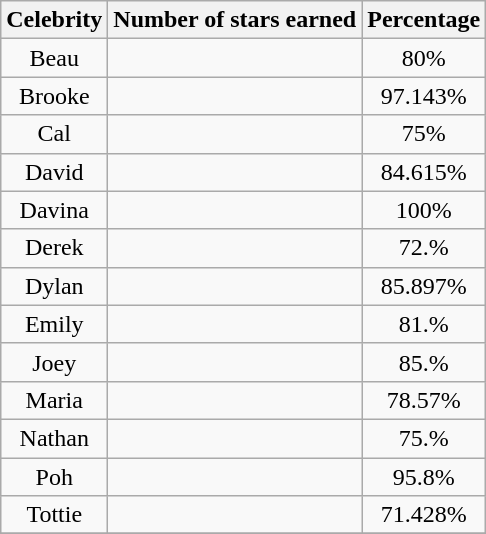<table class=wikitable style="text-align:center">
<tr>
<th>Celebrity</th>
<th>Number of stars earned</th>
<th>Percentage</th>
</tr>
<tr>
<td>Beau</td>
<td></td>
<td>80%</td>
</tr>
<tr>
<td>Brooke</td>
<td></td>
<td>97.143%</td>
</tr>
<tr>
<td>Cal</td>
<td></td>
<td>75%</td>
</tr>
<tr>
<td>David</td>
<td></td>
<td>84.615%</td>
</tr>
<tr>
<td>Davina</td>
<td></td>
<td>100%</td>
</tr>
<tr>
<td>Derek</td>
<td></td>
<td>72.%</td>
</tr>
<tr>
<td>Dylan</td>
<td></td>
<td>85.897%</td>
</tr>
<tr>
<td>Emily</td>
<td></td>
<td>81.%</td>
</tr>
<tr>
<td>Joey</td>
<td></td>
<td>85.%</td>
</tr>
<tr>
<td>Maria</td>
<td></td>
<td>78.57%</td>
</tr>
<tr>
<td>Nathan</td>
<td></td>
<td>75.%</td>
</tr>
<tr>
<td>Poh</td>
<td></td>
<td>95.8%</td>
</tr>
<tr>
<td>Tottie</td>
<td></td>
<td>71.428%</td>
</tr>
<tr>
</tr>
</table>
